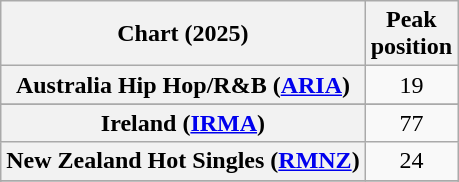<table class="wikitable sortable plainrowheaders" style="text-align:center">
<tr>
<th scope="col">Chart (2025)</th>
<th scope="col">Peak<br>position</th>
</tr>
<tr>
<th scope="row">Australia Hip Hop/R&B (<a href='#'>ARIA</a>)</th>
<td>19</td>
</tr>
<tr>
</tr>
<tr>
</tr>
<tr>
<th scope="row">Ireland (<a href='#'>IRMA</a>)</th>
<td>77</td>
</tr>
<tr>
<th scope="row">New Zealand Hot Singles (<a href='#'>RMNZ</a>)</th>
<td>24</td>
</tr>
<tr>
</tr>
<tr>
</tr>
<tr>
</tr>
<tr>
</tr>
</table>
